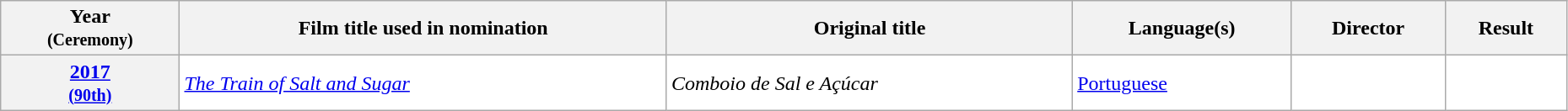<table class="wikitable sortable" width="98%" style="background:#ffffff;">
<tr>
<th>Year<br><small>(Ceremony)</small></th>
<th>Film title used in nomination</th>
<th>Original title</th>
<th>Language(s)</th>
<th>Director</th>
<th>Result</th>
</tr>
<tr>
<th align="center"><a href='#'>2017</a><br><small><a href='#'>(90th)</a></small></th>
<td><em><a href='#'>The Train of Salt and Sugar</a></em></td>
<td><em>Comboio de Sal e Açúcar</em></td>
<td><a href='#'>Portuguese</a></td>
<td></td>
<td></td>
</tr>
</table>
